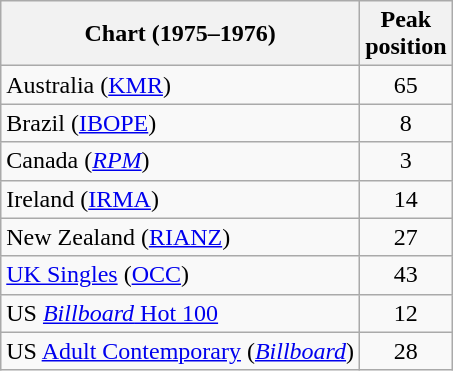<table class="wikitable sortable">
<tr>
<th>Chart (1975–1976)</th>
<th>Peak<br>position</th>
</tr>
<tr>
<td>Australia (<a href='#'>KMR</a>)</td>
<td style="text-align:center;">65</td>
</tr>
<tr>
<td>Brazil (<a href='#'>IBOPE</a>)</td>
<td style="text-align:center;">8</td>
</tr>
<tr>
<td>Canada (<em><a href='#'>RPM</a></em>)</td>
<td style="text-align:center;">3</td>
</tr>
<tr>
<td>Ireland (<a href='#'>IRMA</a>)</td>
<td style="text-align:center;">14</td>
</tr>
<tr>
<td>New Zealand (<a href='#'>RIANZ</a>)</td>
<td style="text-align:center;">27</td>
</tr>
<tr>
<td><a href='#'>UK Singles</a> (<a href='#'>OCC</a>)</td>
<td style="text-align:center;">43</td>
</tr>
<tr>
<td>US <a href='#'><em>Billboard</em> Hot 100</a></td>
<td style="text-align:center;">12</td>
</tr>
<tr>
<td>US <a href='#'>Adult Contemporary</a> (<em><a href='#'>Billboard</a></em>)</td>
<td align="center">28</td>
</tr>
</table>
